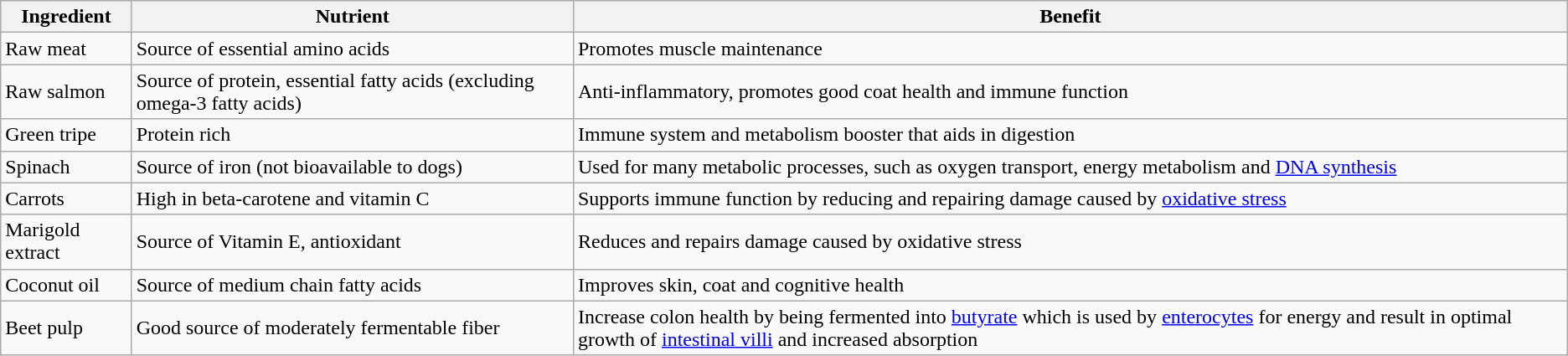<table class="wikitable">
<tr>
<th>Ingredient</th>
<th>Nutrient</th>
<th>Benefit</th>
</tr>
<tr>
<td>Raw meat</td>
<td>Source of essential amino acids</td>
<td>Promotes muscle maintenance</td>
</tr>
<tr>
<td>Raw salmon</td>
<td>Source of protein, essential fatty acids (excluding omega-3 fatty acids)</td>
<td>Anti-inflammatory, promotes good coat health and immune function</td>
</tr>
<tr>
<td>Green tripe</td>
<td>Protein rich</td>
<td>Immune system and metabolism booster that aids in digestion</td>
</tr>
<tr>
<td>Spinach</td>
<td>Source of iron (not bioavailable to dogs)</td>
<td>Used for many metabolic processes, such as oxygen transport, energy metabolism and <a href='#'>DNA synthesis</a></td>
</tr>
<tr>
<td>Carrots</td>
<td>High in beta-carotene and vitamin C</td>
<td>Supports immune function by reducing and repairing damage caused by <a href='#'>oxidative stress</a></td>
</tr>
<tr>
<td>Marigold extract</td>
<td>Source of Vitamin E, antioxidant</td>
<td>Reduces and repairs damage caused by oxidative stress</td>
</tr>
<tr>
<td>Coconut oil</td>
<td>Source of medium chain fatty acids</td>
<td>Improves skin, coat and cognitive health</td>
</tr>
<tr>
<td>Beet pulp</td>
<td>Good source of moderately fermentable fiber</td>
<td>Increase colon health by being fermented into <a href='#'>butyrate</a> which is used by <a href='#'>enterocytes</a> for energy and result in optimal growth of <a href='#'>intestinal villi</a> and increased absorption</td>
</tr>
</table>
